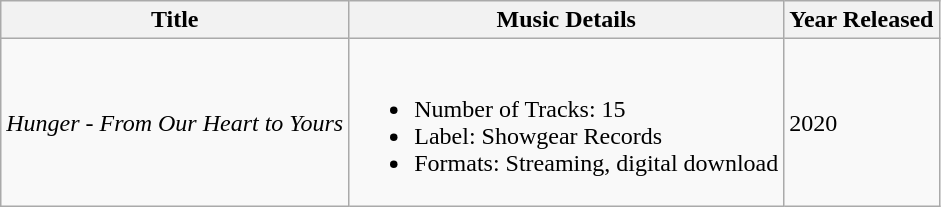<table class="wikitable">
<tr>
<th>Title</th>
<th>Music Details</th>
<th>Year Released</th>
</tr>
<tr>
<td><em>Hunger - From Our Heart to Yours</em></td>
<td><br><ul><li>Number of Tracks: 15</li><li>Label: Showgear Records</li><li>Formats: Streaming, digital download</li></ul></td>
<td>2020</td>
</tr>
</table>
